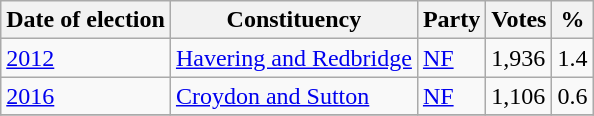<table class="wikitable">
<tr>
<th>Date of election</th>
<th>Constituency</th>
<th>Party</th>
<th>Votes</th>
<th>%</th>
</tr>
<tr>
<td><a href='#'>2012</a></td>
<td><a href='#'>Havering and Redbridge</a></td>
<td><a href='#'>NF</a></td>
<td>1,936</td>
<td>1.4</td>
</tr>
<tr>
<td><a href='#'>2016</a></td>
<td><a href='#'>Croydon and Sutton</a></td>
<td><a href='#'>NF</a></td>
<td>1,106</td>
<td>0.6</td>
</tr>
<tr>
</tr>
</table>
